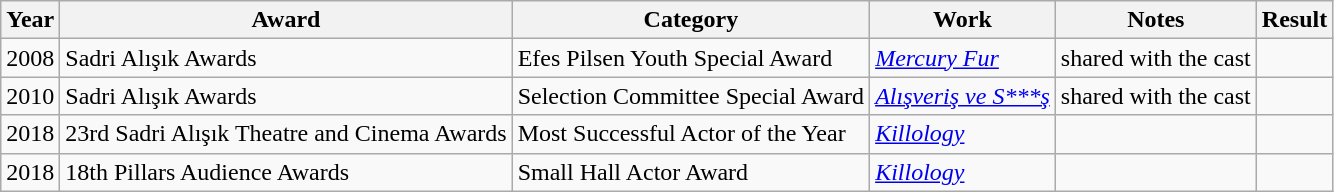<table class="wikitable">
<tr>
<th>Year</th>
<th>Award</th>
<th>Category</th>
<th>Work</th>
<th>Notes</th>
<th>Result</th>
</tr>
<tr>
<td>2008</td>
<td>Sadri Alışık Awards</td>
<td>Efes Pilsen Youth Special Award</td>
<td><em><a href='#'>Mercury Fur</a></em></td>
<td>shared with the cast</td>
<td></td>
</tr>
<tr>
<td>2010</td>
<td>Sadri Alışık Awards</td>
<td>Selection Committee Special Award</td>
<td><em><a href='#'>Alışveriş ve S***ş</a></em></td>
<td>shared with the cast</td>
<td></td>
</tr>
<tr>
<td>2018</td>
<td>23rd Sadri Alışık Theatre and Cinema Awards</td>
<td>Most Successful Actor of the Year</td>
<td><em><a href='#'>Killology</a></em></td>
<td></td>
<td></td>
</tr>
<tr>
<td>2018</td>
<td>18th Pillars Audience Awards</td>
<td>Small Hall Actor Award</td>
<td><em><a href='#'>Killology</a></em></td>
<td></td>
<td></td>
</tr>
</table>
